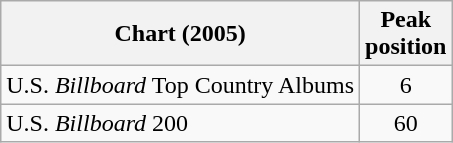<table class="wikitable">
<tr>
<th>Chart (2005)</th>
<th>Peak<br>position</th>
</tr>
<tr>
<td>U.S. <em>Billboard</em> Top Country Albums</td>
<td align="center">6</td>
</tr>
<tr>
<td>U.S. <em>Billboard</em> 200</td>
<td align="center">60</td>
</tr>
</table>
